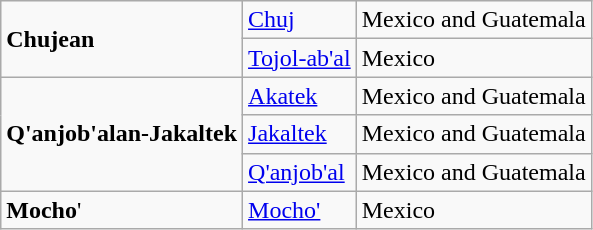<table class="wikitable">
<tr>
<td rowspan="2"><strong>Chujean</strong></td>
<td><a href='#'>Chuj</a></td>
<td>Mexico and Guatemala</td>
</tr>
<tr>
<td><a href='#'>Tojol-ab'al</a></td>
<td>Mexico</td>
</tr>
<tr>
<td rowspan="3"><strong>Q'anjob'alan-Jakaltek</strong></td>
<td><a href='#'>Akatek</a></td>
<td>Mexico and Guatemala</td>
</tr>
<tr>
<td><a href='#'>Jakaltek</a></td>
<td>Mexico and Guatemala</td>
</tr>
<tr>
<td><a href='#'>Q'anjob'al</a></td>
<td>Mexico and Guatemala</td>
</tr>
<tr>
<td><strong>Mocho</strong>'</td>
<td><a href='#'>Mocho'</a></td>
<td>Mexico</td>
</tr>
</table>
